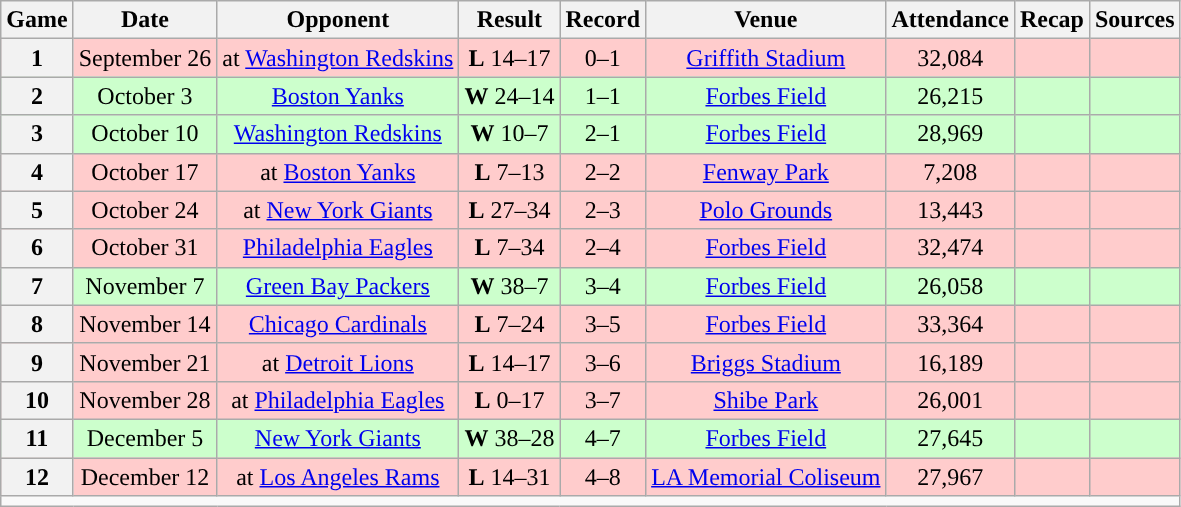<table class="wikitable" style="text-align:center">
<tr>
<th>Game</th>
<th>Date</th>
<th>Opponent</th>
<th>Result</th>
<th>Record</th>
<th>Venue</th>
<th>Attendance</th>
<th>Recap</th>
<th>Sources</th>
</tr>
<tr style="background:#fcc">
<th>1</th>
<td>September 26</td>
<td>at <a href='#'>Washington Redskins</a></td>
<td><strong>L</strong> 14–17</td>
<td>0–1</td>
<td><a href='#'>Griffith Stadium</a></td>
<td>32,084</td>
<td></td>
<td></td>
</tr>
<tr style="background:#cfc">
<th>2</th>
<td>October 3</td>
<td><a href='#'>Boston Yanks</a></td>
<td><strong>W</strong> 24–14</td>
<td>1–1</td>
<td><a href='#'>Forbes Field</a></td>
<td>26,215</td>
<td></td>
<td></td>
</tr>
<tr style="background:#cfc">
<th>3</th>
<td>October 10</td>
<td><a href='#'>Washington Redskins</a></td>
<td><strong>W</strong> 10–7</td>
<td>2–1</td>
<td><a href='#'>Forbes Field</a></td>
<td>28,969</td>
<td></td>
<td></td>
</tr>
<tr style="background:#fcc">
<th>4</th>
<td>October 17</td>
<td>at <a href='#'>Boston Yanks</a></td>
<td><strong>L</strong> 7–13</td>
<td>2–2</td>
<td><a href='#'>Fenway Park</a></td>
<td>7,208</td>
<td></td>
<td></td>
</tr>
<tr style="background:#fcc">
<th>5</th>
<td>October 24</td>
<td>at <a href='#'>New York Giants</a></td>
<td><strong>L</strong> 27–34</td>
<td>2–3</td>
<td><a href='#'>Polo Grounds</a></td>
<td>13,443</td>
<td></td>
<td></td>
</tr>
<tr style="background:#fcc">
<th>6</th>
<td>October 31</td>
<td><a href='#'>Philadelphia Eagles</a></td>
<td><strong>L</strong> 7–34</td>
<td>2–4</td>
<td><a href='#'>Forbes Field</a></td>
<td>32,474</td>
<td></td>
<td></td>
</tr>
<tr style="background:#cfc">
<th>7</th>
<td>November 7</td>
<td><a href='#'>Green Bay Packers</a></td>
<td><strong>W</strong> 38–7</td>
<td>3–4</td>
<td><a href='#'>Forbes Field</a></td>
<td>26,058</td>
<td></td>
<td></td>
</tr>
<tr style="background:#fcc">
<th>8</th>
<td>November 14</td>
<td><a href='#'>Chicago Cardinals</a></td>
<td><strong>L</strong> 7–24</td>
<td>3–5</td>
<td><a href='#'>Forbes Field</a></td>
<td>33,364</td>
<td></td>
<td></td>
</tr>
<tr style="background:#fcc">
<th>9</th>
<td>November 21</td>
<td>at <a href='#'>Detroit Lions</a></td>
<td><strong>L</strong> 14–17</td>
<td>3–6</td>
<td><a href='#'>Briggs Stadium</a></td>
<td>16,189</td>
<td></td>
<td></td>
</tr>
<tr style="background:#fcc">
<th>10</th>
<td>November 28</td>
<td>at <a href='#'>Philadelphia Eagles</a></td>
<td><strong>L</strong> 0–17</td>
<td>3–7</td>
<td><a href='#'>Shibe Park</a></td>
<td>26,001</td>
<td></td>
<td></td>
</tr>
<tr style="background:#cfc">
<th>11</th>
<td>December 5</td>
<td><a href='#'>New York Giants</a></td>
<td><strong>W</strong> 38–28</td>
<td>4–7</td>
<td><a href='#'>Forbes Field</a></td>
<td>27,645</td>
<td></td>
<td></td>
</tr>
<tr style="background:#fcc">
<th>12</th>
<td>December 12</td>
<td>at <a href='#'>Los Angeles Rams</a></td>
<td><strong>L</strong> 14–31</td>
<td>4–8</td>
<td><a href='#'>LA Memorial Coliseum</a></td>
<td>27,967</td>
<td></td>
<td></td>
</tr>
<tr>
<td colspan="10"></td>
</tr>
</table>
